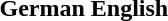<table>
<tr>
<th>German</th>
<th>English</th>
</tr>
<tr>
<td></td>
<td></td>
</tr>
</table>
